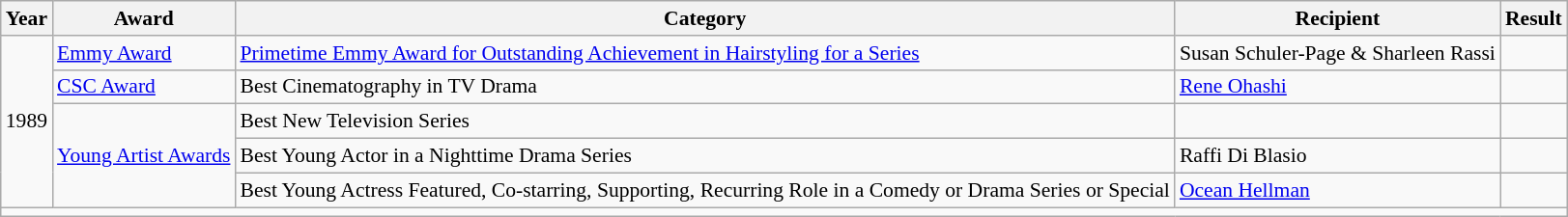<table class="wikitable" style="font-size: 90%;">
<tr>
<th>Year</th>
<th>Award</th>
<th>Category</th>
<th>Recipient</th>
<th>Result</th>
</tr>
<tr>
<td rowspan="5">1989</td>
<td><a href='#'>Emmy Award</a></td>
<td><a href='#'>Primetime Emmy Award for Outstanding Achievement in Hairstyling for a Series</a></td>
<td>Susan Schuler-Page & Sharleen Rassi</td>
<td></td>
</tr>
<tr>
<td><a href='#'>CSC Award</a></td>
<td>Best Cinematography in TV Drama</td>
<td><a href='#'>Rene Ohashi</a></td>
<td></td>
</tr>
<tr>
<td rowspan="3"><a href='#'>Young Artist Awards</a></td>
<td>Best New Television Series</td>
<td></td>
<td></td>
</tr>
<tr>
<td>Best Young Actor in a Nighttime Drama Series</td>
<td>Raffi Di Blasio</td>
<td></td>
</tr>
<tr>
<td>Best Young Actress Featured, Co-starring, Supporting, Recurring Role in a Comedy or Drama Series or Special</td>
<td><a href='#'>Ocean Hellman</a></td>
<td></td>
</tr>
<tr>
<td align="center" colspan=5></td>
</tr>
</table>
